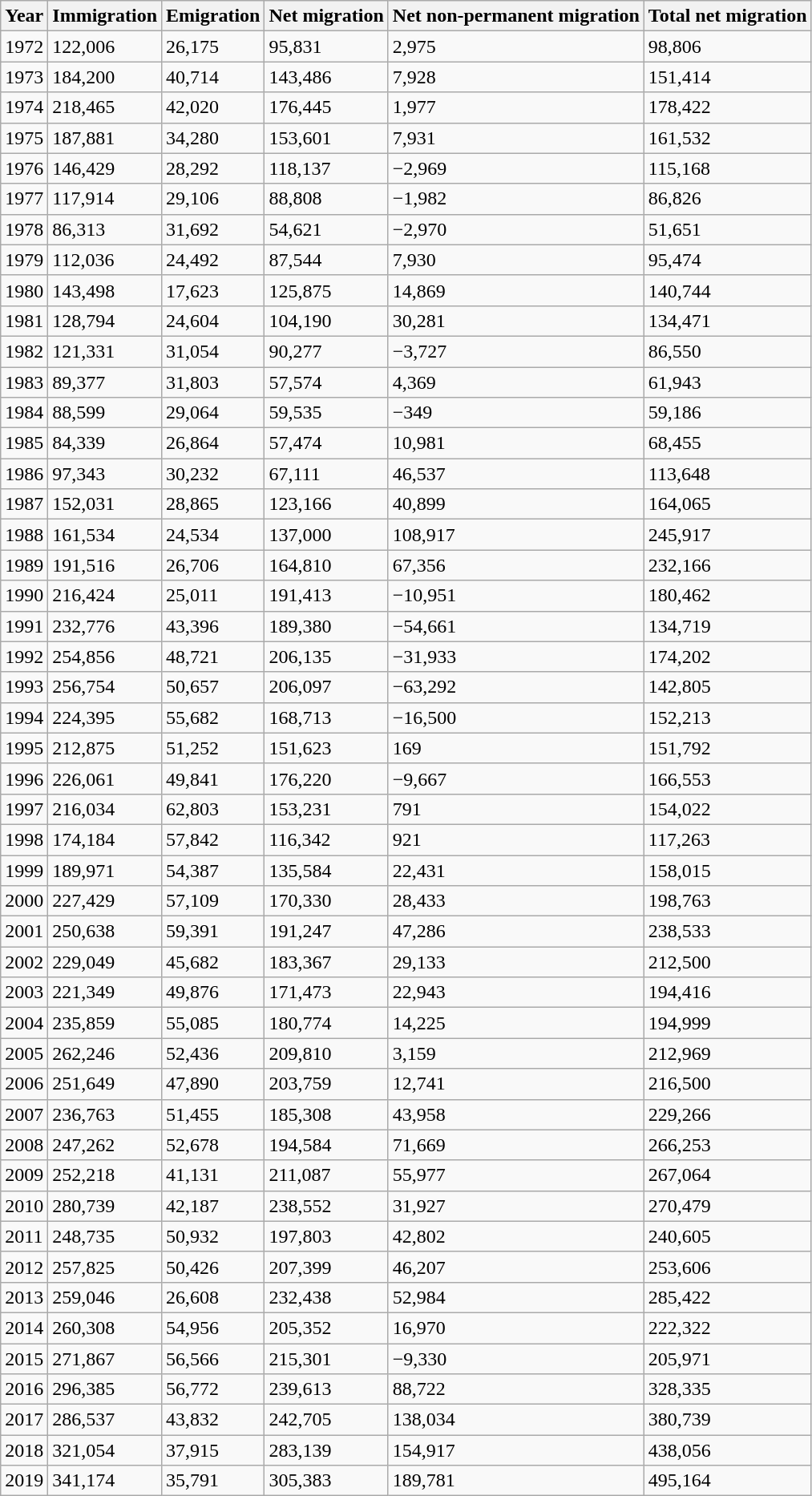<table class="wikitable sortable">
<tr>
<th>Year</th>
<th>Immigration</th>
<th>Emigration</th>
<th>Net migration</th>
<th>Net non-permanent migration</th>
<th>Total net migration</th>
</tr>
<tr>
<td>1972</td>
<td>122,006</td>
<td>26,175</td>
<td>95,831</td>
<td>2,975</td>
<td>98,806</td>
</tr>
<tr>
<td>1973</td>
<td>184,200</td>
<td>40,714</td>
<td>143,486</td>
<td>7,928</td>
<td>151,414</td>
</tr>
<tr>
<td>1974</td>
<td>218,465</td>
<td>42,020</td>
<td>176,445</td>
<td>1,977</td>
<td>178,422</td>
</tr>
<tr>
<td>1975</td>
<td>187,881</td>
<td>34,280</td>
<td>153,601</td>
<td>7,931</td>
<td>161,532</td>
</tr>
<tr>
<td>1976</td>
<td>146,429</td>
<td>28,292</td>
<td>118,137</td>
<td>−2,969</td>
<td>115,168</td>
</tr>
<tr>
<td>1977</td>
<td>117,914</td>
<td>29,106</td>
<td>88,808</td>
<td>−1,982</td>
<td>86,826</td>
</tr>
<tr>
<td>1978</td>
<td>86,313</td>
<td>31,692</td>
<td>54,621</td>
<td>−2,970</td>
<td>51,651</td>
</tr>
<tr>
<td>1979</td>
<td>112,036</td>
<td>24,492</td>
<td>87,544</td>
<td>7,930</td>
<td>95,474</td>
</tr>
<tr>
<td>1980</td>
<td>143,498</td>
<td>17,623</td>
<td>125,875</td>
<td>14,869</td>
<td>140,744</td>
</tr>
<tr>
<td>1981</td>
<td>128,794</td>
<td>24,604</td>
<td>104,190</td>
<td>30,281</td>
<td>134,471</td>
</tr>
<tr>
<td>1982</td>
<td>121,331</td>
<td>31,054</td>
<td>90,277</td>
<td>−3,727</td>
<td>86,550</td>
</tr>
<tr>
<td>1983</td>
<td>89,377</td>
<td>31,803</td>
<td>57,574</td>
<td>4,369</td>
<td>61,943</td>
</tr>
<tr>
<td>1984</td>
<td>88,599</td>
<td>29,064</td>
<td>59,535</td>
<td>−349</td>
<td>59,186</td>
</tr>
<tr>
<td>1985</td>
<td>84,339</td>
<td>26,864</td>
<td>57,474</td>
<td>10,981</td>
<td>68,455</td>
</tr>
<tr>
<td>1986</td>
<td>97,343</td>
<td>30,232</td>
<td>67,111</td>
<td>46,537</td>
<td>113,648</td>
</tr>
<tr>
<td>1987</td>
<td>152,031</td>
<td>28,865</td>
<td>123,166</td>
<td>40,899</td>
<td>164,065</td>
</tr>
<tr>
<td>1988</td>
<td>161,534</td>
<td>24,534</td>
<td>137,000</td>
<td>108,917</td>
<td>245,917</td>
</tr>
<tr>
<td>1989</td>
<td>191,516</td>
<td>26,706</td>
<td>164,810</td>
<td>67,356</td>
<td>232,166</td>
</tr>
<tr>
<td>1990</td>
<td>216,424</td>
<td>25,011</td>
<td>191,413</td>
<td>−10,951</td>
<td>180,462</td>
</tr>
<tr>
<td>1991</td>
<td>232,776</td>
<td>43,396</td>
<td>189,380</td>
<td>−54,661</td>
<td>134,719</td>
</tr>
<tr>
<td>1992</td>
<td>254,856</td>
<td>48,721</td>
<td>206,135</td>
<td>−31,933</td>
<td>174,202</td>
</tr>
<tr>
<td>1993</td>
<td>256,754</td>
<td>50,657</td>
<td>206,097</td>
<td>−63,292</td>
<td>142,805</td>
</tr>
<tr>
<td>1994</td>
<td>224,395</td>
<td>55,682</td>
<td>168,713</td>
<td>−16,500</td>
<td>152,213</td>
</tr>
<tr>
<td>1995</td>
<td>212,875</td>
<td>51,252</td>
<td>151,623</td>
<td>169</td>
<td>151,792</td>
</tr>
<tr>
<td>1996</td>
<td>226,061</td>
<td>49,841</td>
<td>176,220</td>
<td>−9,667</td>
<td>166,553</td>
</tr>
<tr>
<td>1997</td>
<td>216,034</td>
<td>62,803</td>
<td>153,231</td>
<td>791</td>
<td>154,022</td>
</tr>
<tr>
<td>1998</td>
<td>174,184</td>
<td>57,842</td>
<td>116,342</td>
<td>921</td>
<td>117,263</td>
</tr>
<tr>
<td>1999</td>
<td>189,971</td>
<td>54,387</td>
<td>135,584</td>
<td>22,431</td>
<td>158,015</td>
</tr>
<tr>
<td>2000</td>
<td>227,429</td>
<td>57,109</td>
<td>170,330</td>
<td>28,433</td>
<td>198,763</td>
</tr>
<tr>
<td>2001</td>
<td>250,638</td>
<td>59,391</td>
<td>191,247</td>
<td>47,286</td>
<td>238,533</td>
</tr>
<tr>
<td>2002</td>
<td>229,049</td>
<td>45,682</td>
<td>183,367</td>
<td>29,133</td>
<td>212,500</td>
</tr>
<tr>
<td>2003</td>
<td>221,349</td>
<td>49,876</td>
<td>171,473</td>
<td>22,943</td>
<td>194,416</td>
</tr>
<tr>
<td>2004</td>
<td>235,859</td>
<td>55,085</td>
<td>180,774</td>
<td>14,225</td>
<td>194,999</td>
</tr>
<tr>
<td>2005</td>
<td>262,246</td>
<td>52,436</td>
<td>209,810</td>
<td>3,159</td>
<td>212,969</td>
</tr>
<tr>
<td>2006</td>
<td>251,649</td>
<td>47,890</td>
<td>203,759</td>
<td>12,741</td>
<td>216,500</td>
</tr>
<tr>
<td>2007</td>
<td>236,763</td>
<td>51,455</td>
<td>185,308</td>
<td>43,958</td>
<td>229,266</td>
</tr>
<tr>
<td>2008</td>
<td>247,262</td>
<td>52,678</td>
<td>194,584</td>
<td>71,669</td>
<td>266,253</td>
</tr>
<tr>
<td>2009</td>
<td>252,218</td>
<td>41,131</td>
<td>211,087</td>
<td>55,977</td>
<td>267,064</td>
</tr>
<tr>
<td>2010</td>
<td>280,739</td>
<td>42,187</td>
<td>238,552</td>
<td>31,927</td>
<td>270,479</td>
</tr>
<tr>
<td>2011</td>
<td>248,735</td>
<td>50,932</td>
<td>197,803</td>
<td>42,802</td>
<td>240,605</td>
</tr>
<tr>
<td>2012</td>
<td>257,825</td>
<td>50,426</td>
<td>207,399</td>
<td>46,207</td>
<td>253,606</td>
</tr>
<tr>
<td>2013</td>
<td>259,046</td>
<td>26,608</td>
<td>232,438</td>
<td>52,984</td>
<td>285,422</td>
</tr>
<tr>
<td>2014</td>
<td>260,308</td>
<td>54,956</td>
<td>205,352</td>
<td>16,970</td>
<td>222,322</td>
</tr>
<tr>
<td>2015</td>
<td>271,867</td>
<td>56,566</td>
<td>215,301</td>
<td>−9,330</td>
<td>205,971</td>
</tr>
<tr>
<td>2016</td>
<td>296,385</td>
<td>56,772</td>
<td>239,613</td>
<td>88,722</td>
<td>328,335</td>
</tr>
<tr>
<td>2017</td>
<td>286,537</td>
<td>43,832</td>
<td>242,705</td>
<td>138,034</td>
<td>380,739</td>
</tr>
<tr>
<td>2018</td>
<td>321,054</td>
<td>37,915</td>
<td>283,139</td>
<td>154,917</td>
<td>438,056</td>
</tr>
<tr>
<td>2019</td>
<td>341,174</td>
<td>35,791</td>
<td>305,383</td>
<td>189,781</td>
<td>495,164</td>
</tr>
</table>
